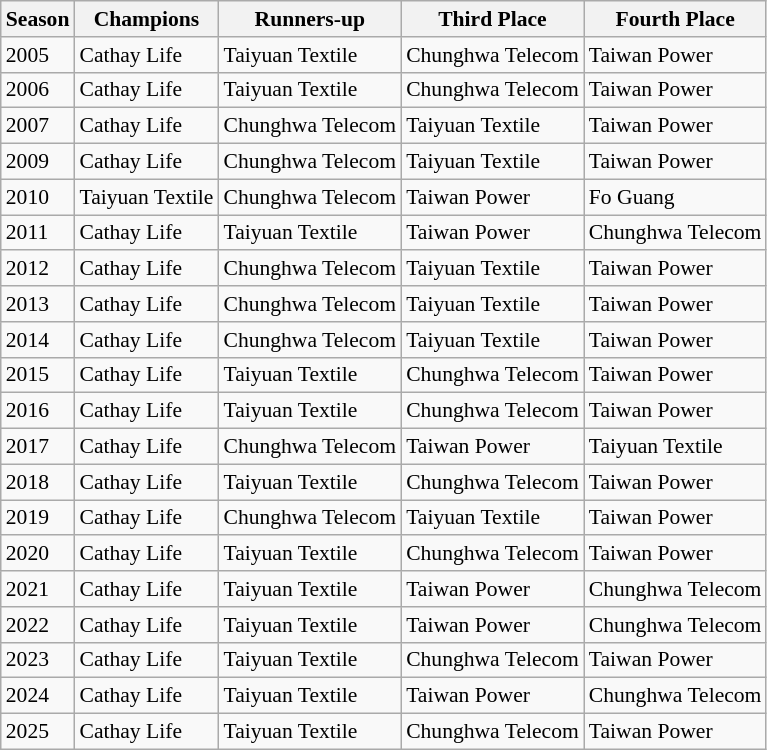<table class="wikitable" style="font-size: 90%;">
<tr>
<th>Season</th>
<th>Champions</th>
<th>Runners-up</th>
<th>Third Place</th>
<th>Fourth Place</th>
</tr>
<tr>
<td>2005</td>
<td>Cathay Life</td>
<td>Taiyuan Textile</td>
<td>Chunghwa Telecom</td>
<td>Taiwan Power</td>
</tr>
<tr>
<td>2006</td>
<td>Cathay Life</td>
<td>Taiyuan Textile</td>
<td>Chunghwa Telecom</td>
<td>Taiwan Power</td>
</tr>
<tr>
<td>2007</td>
<td>Cathay Life</td>
<td>Chunghwa Telecom</td>
<td>Taiyuan Textile</td>
<td>Taiwan Power</td>
</tr>
<tr>
<td>2009</td>
<td>Cathay Life</td>
<td>Chunghwa Telecom</td>
<td>Taiyuan Textile</td>
<td>Taiwan Power</td>
</tr>
<tr>
<td>2010</td>
<td>Taiyuan Textile</td>
<td>Chunghwa Telecom</td>
<td>Taiwan Power</td>
<td>Fo Guang</td>
</tr>
<tr>
<td>2011</td>
<td>Cathay Life</td>
<td>Taiyuan Textile</td>
<td>Taiwan Power</td>
<td>Chunghwa Telecom</td>
</tr>
<tr>
<td>2012</td>
<td>Cathay Life</td>
<td>Chunghwa Telecom</td>
<td>Taiyuan Textile</td>
<td>Taiwan Power</td>
</tr>
<tr>
<td>2013</td>
<td>Cathay Life</td>
<td>Chunghwa Telecom</td>
<td>Taiyuan Textile</td>
<td>Taiwan Power</td>
</tr>
<tr>
<td>2014</td>
<td>Cathay Life</td>
<td>Chunghwa Telecom</td>
<td>Taiyuan Textile</td>
<td>Taiwan Power</td>
</tr>
<tr>
<td>2015</td>
<td>Cathay Life</td>
<td>Taiyuan Textile</td>
<td>Chunghwa Telecom</td>
<td>Taiwan Power</td>
</tr>
<tr>
<td>2016</td>
<td>Cathay Life</td>
<td>Taiyuan Textile</td>
<td>Chunghwa Telecom</td>
<td>Taiwan Power</td>
</tr>
<tr>
<td>2017</td>
<td>Cathay Life</td>
<td>Chunghwa Telecom</td>
<td>Taiwan Power</td>
<td>Taiyuan Textile</td>
</tr>
<tr>
<td>2018</td>
<td>Cathay Life</td>
<td>Taiyuan Textile</td>
<td>Chunghwa Telecom</td>
<td>Taiwan Power</td>
</tr>
<tr>
<td>2019</td>
<td>Cathay Life</td>
<td>Chunghwa Telecom</td>
<td>Taiyuan Textile</td>
<td>Taiwan Power</td>
</tr>
<tr>
<td>2020</td>
<td>Cathay Life</td>
<td>Taiyuan Textile</td>
<td>Chunghwa Telecom</td>
<td>Taiwan Power</td>
</tr>
<tr>
<td>2021</td>
<td>Cathay Life</td>
<td>Taiyuan Textile</td>
<td>Taiwan Power</td>
<td>Chunghwa Telecom</td>
</tr>
<tr>
<td>2022</td>
<td>Cathay Life</td>
<td>Taiyuan Textile</td>
<td>Taiwan Power</td>
<td>Chunghwa Telecom</td>
</tr>
<tr>
<td>2023</td>
<td>Cathay Life</td>
<td>Taiyuan Textile</td>
<td>Chunghwa Telecom</td>
<td>Taiwan Power</td>
</tr>
<tr>
<td>2024</td>
<td>Cathay Life</td>
<td>Taiyuan Textile</td>
<td>Taiwan Power</td>
<td>Chunghwa Telecom</td>
</tr>
<tr>
<td>2025</td>
<td>Cathay Life</td>
<td>Taiyuan Textile</td>
<td>Chunghwa Telecom</td>
<td>Taiwan Power</td>
</tr>
</table>
